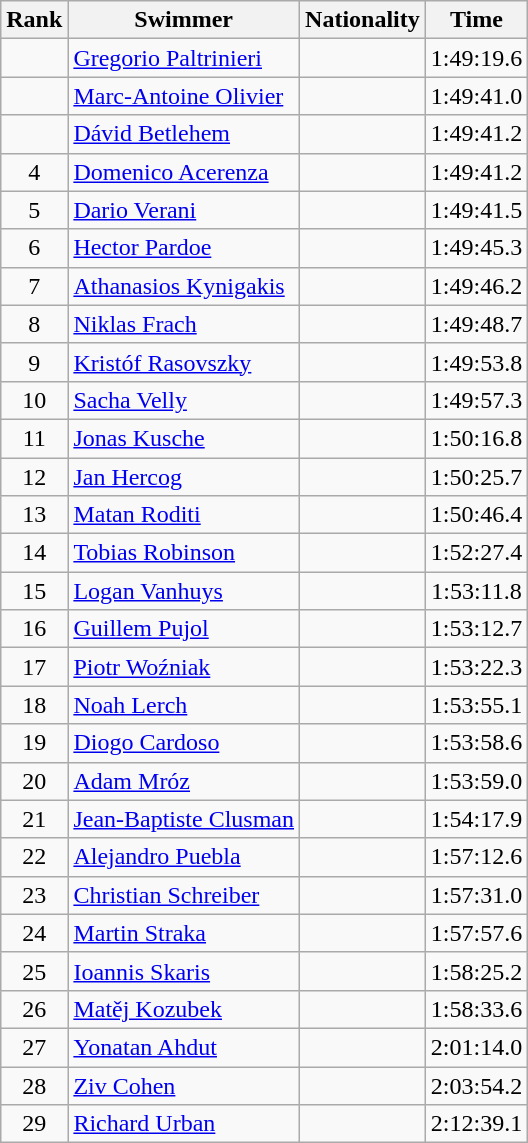<table class="wikitable sortable" style="text-align:center">
<tr>
<th>Rank</th>
<th>Swimmer</th>
<th>Nationality</th>
<th>Time</th>
</tr>
<tr>
<td></td>
<td align=left><a href='#'>Gregorio Paltrinieri</a></td>
<td align=left></td>
<td>1:49:19.6</td>
</tr>
<tr>
<td></td>
<td align=left><a href='#'>Marc-Antoine Olivier</a></td>
<td align=left></td>
<td>1:49:41.0</td>
</tr>
<tr>
<td></td>
<td align=left><a href='#'>Dávid Betlehem</a></td>
<td align=left></td>
<td>1:49:41.2</td>
</tr>
<tr>
<td>4</td>
<td align=left><a href='#'>Domenico Acerenza</a></td>
<td align=left></td>
<td>1:49:41.2</td>
</tr>
<tr>
<td>5</td>
<td align=left><a href='#'>Dario Verani</a></td>
<td align=left></td>
<td>1:49:41.5</td>
</tr>
<tr>
<td>6</td>
<td align=left><a href='#'>Hector Pardoe</a></td>
<td align=left></td>
<td>1:49:45.3</td>
</tr>
<tr>
<td>7</td>
<td align=left><a href='#'>Athanasios Kynigakis</a></td>
<td align=left></td>
<td>1:49:46.2</td>
</tr>
<tr>
<td>8</td>
<td align=left><a href='#'>Niklas Frach</a></td>
<td align=left></td>
<td>1:49:48.7</td>
</tr>
<tr>
<td>9</td>
<td align=left><a href='#'>Kristóf Rasovszky</a></td>
<td align=left></td>
<td>1:49:53.8</td>
</tr>
<tr>
<td>10</td>
<td align=left><a href='#'>Sacha Velly</a></td>
<td align=left></td>
<td>1:49:57.3</td>
</tr>
<tr>
<td>11</td>
<td align=left><a href='#'>Jonas Kusche</a></td>
<td align=left></td>
<td>1:50:16.8</td>
</tr>
<tr>
<td>12</td>
<td align=left><a href='#'>Jan Hercog</a></td>
<td align=left></td>
<td>1:50:25.7</td>
</tr>
<tr>
<td>13</td>
<td align=left><a href='#'>Matan Roditi</a></td>
<td align=left></td>
<td>1:50:46.4</td>
</tr>
<tr>
<td>14</td>
<td align=left><a href='#'>Tobias Robinson</a></td>
<td align=left></td>
<td>1:52:27.4</td>
</tr>
<tr>
<td>15</td>
<td align=left><a href='#'>Logan Vanhuys</a></td>
<td align=left></td>
<td>1:53:11.8</td>
</tr>
<tr>
<td>16</td>
<td align=left><a href='#'>Guillem Pujol</a></td>
<td align=left></td>
<td>1:53:12.7</td>
</tr>
<tr>
<td>17</td>
<td align=left><a href='#'>Piotr Woźniak</a></td>
<td align=left></td>
<td>1:53:22.3</td>
</tr>
<tr>
<td>18</td>
<td align=left><a href='#'>Noah Lerch</a></td>
<td align=left></td>
<td>1:53:55.1</td>
</tr>
<tr>
<td>19</td>
<td align=left><a href='#'>Diogo Cardoso</a></td>
<td align=left></td>
<td>1:53:58.6</td>
</tr>
<tr>
<td>20</td>
<td align=left><a href='#'>Adam Mróz</a></td>
<td align=left></td>
<td>1:53:59.0</td>
</tr>
<tr>
<td>21</td>
<td align=left><a href='#'>Jean-Baptiste Clusman</a></td>
<td align=left></td>
<td>1:54:17.9</td>
</tr>
<tr>
<td>22</td>
<td align=left><a href='#'>Alejandro Puebla</a></td>
<td align=left></td>
<td>1:57:12.6</td>
</tr>
<tr>
<td>23</td>
<td align=left><a href='#'>Christian Schreiber</a></td>
<td align=left></td>
<td>1:57:31.0</td>
</tr>
<tr>
<td>24</td>
<td align=left><a href='#'>Martin Straka</a></td>
<td align=left></td>
<td>1:57:57.6</td>
</tr>
<tr>
<td>25</td>
<td align=left><a href='#'>Ioannis Skaris</a></td>
<td align=left></td>
<td>1:58:25.2</td>
</tr>
<tr>
<td>26</td>
<td align=left><a href='#'>Matěj Kozubek</a></td>
<td align=left></td>
<td>1:58:33.6</td>
</tr>
<tr>
<td>27</td>
<td align=left><a href='#'>Yonatan Ahdut</a></td>
<td align=left></td>
<td>2:01:14.0</td>
</tr>
<tr>
<td>28</td>
<td align=left><a href='#'>Ziv Cohen</a></td>
<td align=left></td>
<td>2:03:54.2</td>
</tr>
<tr>
<td>29</td>
<td align=left><a href='#'>Richard Urban</a></td>
<td align=left></td>
<td>2:12:39.1</td>
</tr>
</table>
